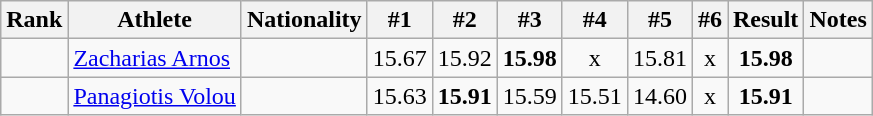<table class="wikitable sortable" style="text-align:center">
<tr>
<th>Rank</th>
<th>Athlete</th>
<th>Nationality</th>
<th>#1</th>
<th>#2</th>
<th>#3</th>
<th>#4</th>
<th>#5</th>
<th>#6</th>
<th>Result</th>
<th>Notes</th>
</tr>
<tr>
<td></td>
<td align="left"><a href='#'>Zacharias Arnos</a></td>
<td align=left></td>
<td>15.67</td>
<td>15.92</td>
<td><strong>15.98</strong></td>
<td>x</td>
<td>15.81</td>
<td>x</td>
<td><strong>15.98</strong></td>
<td></td>
</tr>
<tr>
<td></td>
<td align="left"><a href='#'>Panagiotis Volou</a></td>
<td align=left></td>
<td>15.63</td>
<td><strong>15.91</strong></td>
<td>15.59</td>
<td>15.51</td>
<td>14.60</td>
<td>x</td>
<td><strong>15.91</strong></td>
<td></td>
</tr>
</table>
